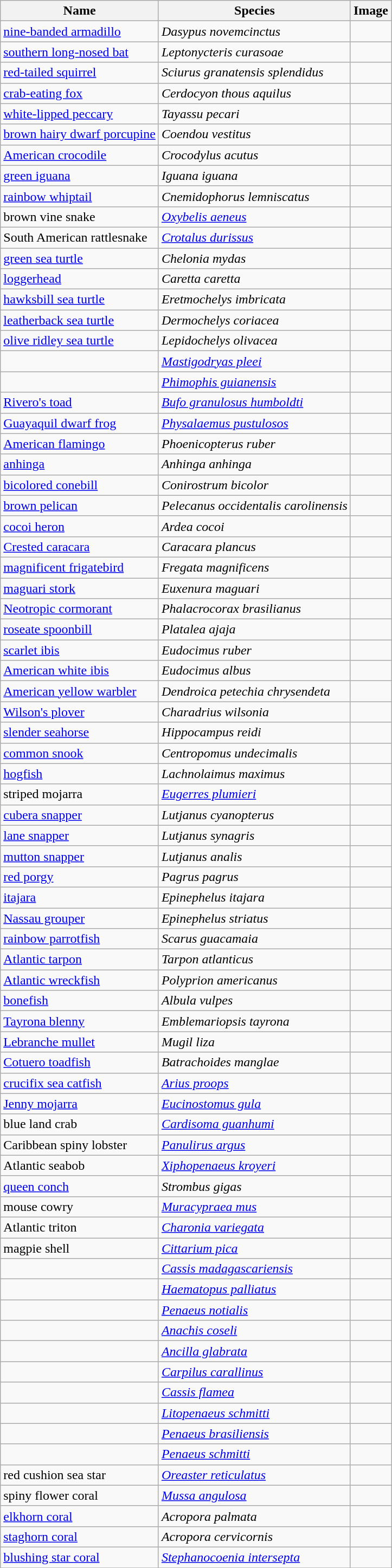<table class="wikitable sortable mw-collapsible mw-collapsed">
<tr>
<th>Name</th>
<th>Species</th>
<th>Image</th>
</tr>
<tr>
<td><a href='#'>nine-banded armadillo</a></td>
<td><em>Dasypus novemcinctus</em></td>
<td></td>
</tr>
<tr>
<td><a href='#'>southern long-nosed bat</a></td>
<td><em>Leptonycteris curasoae</em></td>
<td></td>
</tr>
<tr>
<td><a href='#'>red-tailed squirrel</a></td>
<td><em>Sciurus granatensis splendidus</em></td>
<td></td>
</tr>
<tr>
<td><a href='#'>crab-eating fox</a></td>
<td><em>Cerdocyon thous aquilus</em></td>
<td></td>
</tr>
<tr>
<td><a href='#'>white-lipped peccary</a></td>
<td><em>Tayassu pecari</em></td>
<td></td>
</tr>
<tr>
<td><a href='#'>brown hairy dwarf porcupine</a></td>
<td><em>Coendou vestitus</em></td>
<td></td>
</tr>
<tr>
<td><a href='#'>American crocodile</a></td>
<td><em>Crocodylus acutus</em></td>
<td></td>
</tr>
<tr>
<td><a href='#'>green iguana</a></td>
<td><em>Iguana iguana</em></td>
<td></td>
</tr>
<tr>
<td><a href='#'>rainbow whiptail</a></td>
<td><em>Cnemidophorus lemniscatus</em></td>
<td></td>
</tr>
<tr>
<td>brown vine snake</td>
<td><em><a href='#'>Oxybelis aeneus</a></em></td>
<td></td>
</tr>
<tr>
<td>South American rattlesnake</td>
<td><em><a href='#'>Crotalus durissus</a></em></td>
<td></td>
</tr>
<tr>
<td><a href='#'>green sea turtle</a></td>
<td><em>Chelonia mydas</em></td>
<td></td>
</tr>
<tr>
<td><a href='#'>loggerhead</a></td>
<td><em>Caretta caretta</em></td>
<td></td>
</tr>
<tr>
<td><a href='#'>hawksbill sea turtle</a></td>
<td><em>Eretmochelys imbricata</em></td>
<td></td>
</tr>
<tr>
<td><a href='#'>leatherback sea turtle</a></td>
<td><em>Dermochelys coriacea</em></td>
<td></td>
</tr>
<tr>
<td><a href='#'>olive ridley sea turtle</a></td>
<td><em>Lepidochelys olivacea</em></td>
<td></td>
</tr>
<tr>
<td></td>
<td><em><a href='#'>Mastigodryas pleei</a></em></td>
<td></td>
</tr>
<tr>
<td></td>
<td><em><a href='#'>Phimophis guianensis</a></em></td>
<td></td>
</tr>
<tr>
<td><a href='#'>Rivero's toad</a></td>
<td><em><a href='#'>Bufo granulosus humboldti</a></em></td>
<td></td>
</tr>
<tr>
<td><a href='#'>Guayaquil dwarf frog</a></td>
<td><em><a href='#'>Physalaemus pustulosos</a></em></td>
<td></td>
</tr>
<tr>
<td><a href='#'>American flamingo</a></td>
<td><em>Phoenicopterus ruber</em></td>
<td></td>
</tr>
<tr>
<td><a href='#'>anhinga</a></td>
<td><em>Anhinga anhinga</em></td>
<td></td>
</tr>
<tr>
<td><a href='#'>bicolored conebill</a></td>
<td><em>Conirostrum bicolor</em></td>
<td></td>
</tr>
<tr>
<td><a href='#'>brown pelican</a></td>
<td><em>Pelecanus occidentalis carolinensis</em></td>
<td></td>
</tr>
<tr>
<td><a href='#'>cocoi heron</a></td>
<td><em>Ardea cocoi</em></td>
<td></td>
</tr>
<tr>
<td><a href='#'>Crested caracara</a></td>
<td><em>Caracara plancus</em></td>
<td></td>
</tr>
<tr>
<td><a href='#'>magnificent frigatebird</a></td>
<td><em>Fregata magnificens</em></td>
<td></td>
</tr>
<tr>
<td><a href='#'>maguari stork</a></td>
<td><em>Euxenura maguari</em></td>
<td></td>
</tr>
<tr>
<td><a href='#'>Neotropic cormorant</a></td>
<td><em>Phalacrocorax brasilianus</em></td>
<td></td>
</tr>
<tr>
<td><a href='#'>roseate spoonbill</a></td>
<td><em>Platalea ajaja</em></td>
<td></td>
</tr>
<tr>
<td><a href='#'>scarlet ibis</a></td>
<td><em>Eudocimus ruber</em></td>
<td></td>
</tr>
<tr>
<td><a href='#'>American white ibis</a></td>
<td><em>Eudocimus albus</em></td>
<td></td>
</tr>
<tr>
<td><a href='#'>American yellow warbler</a></td>
<td><em>Dendroica petechia chrysendeta</em></td>
<td></td>
</tr>
<tr>
<td><a href='#'>Wilson's plover</a></td>
<td><em>Charadrius wilsonia</em></td>
<td></td>
</tr>
<tr>
<td><a href='#'>slender seahorse</a></td>
<td><em>Hippocampus reidi</em></td>
<td></td>
</tr>
<tr>
<td><a href='#'>common snook</a></td>
<td><em>Centropomus undecimalis</em></td>
<td></td>
</tr>
<tr>
<td><a href='#'>hogfish</a></td>
<td><em>Lachnolaimus maximus</em></td>
<td></td>
</tr>
<tr>
<td>striped mojarra</td>
<td><em><a href='#'>Eugerres plumieri</a></em></td>
<td></td>
</tr>
<tr>
<td><a href='#'>cubera snapper</a></td>
<td><em>Lutjanus cyanopterus</em></td>
<td></td>
</tr>
<tr>
<td><a href='#'>lane snapper</a></td>
<td><em>Lutjanus synagris</em></td>
<td></td>
</tr>
<tr>
<td><a href='#'>mutton snapper</a></td>
<td><em>Lutjanus analis</em></td>
<td></td>
</tr>
<tr>
<td><a href='#'>red porgy</a></td>
<td><em>Pagrus pagrus</em></td>
<td></td>
</tr>
<tr>
<td><a href='#'>itajara</a></td>
<td><em>Epinephelus itajara</em></td>
<td></td>
</tr>
<tr>
<td><a href='#'>Nassau grouper</a></td>
<td><em>Epinephelus striatus</em></td>
<td></td>
</tr>
<tr>
<td><a href='#'>rainbow parrotfish</a></td>
<td><em>Scarus guacamaia</em></td>
<td></td>
</tr>
<tr>
<td><a href='#'>Atlantic tarpon</a></td>
<td><em>Tarpon atlanticus</em></td>
<td></td>
</tr>
<tr>
<td><a href='#'>Atlantic wreckfish</a></td>
<td><em>Polyprion americanus</em></td>
<td></td>
</tr>
<tr>
<td><a href='#'>bonefish</a></td>
<td><em>Albula vulpes</em></td>
<td></td>
</tr>
<tr>
<td><a href='#'>Tayrona blenny</a></td>
<td><em>Emblemariopsis tayrona</em></td>
<td></td>
</tr>
<tr>
<td><a href='#'>Lebranche mullet</a></td>
<td><em>Mugil liza</em></td>
<td></td>
</tr>
<tr>
<td><a href='#'>Cotuero toadfish</a></td>
<td><em>Batrachoides manglae</em></td>
<td></td>
</tr>
<tr>
<td><a href='#'>crucifix sea catfish</a></td>
<td><em><a href='#'>Arius proops</a></em></td>
<td></td>
</tr>
<tr>
<td><a href='#'>Jenny mojarra</a></td>
<td><em><a href='#'>Eucinostomus gula</a></em></td>
<td></td>
</tr>
<tr>
<td>blue land crab</td>
<td><em><a href='#'>Cardisoma guanhumi</a></em></td>
<td></td>
</tr>
<tr>
<td>Caribbean spiny lobster</td>
<td><em><a href='#'>Panulirus argus</a></em></td>
<td></td>
</tr>
<tr>
<td>Atlantic seabob</td>
<td><em><a href='#'>Xiphopenaeus kroyeri</a></em></td>
<td></td>
</tr>
<tr>
<td><a href='#'>queen conch</a></td>
<td><em>Strombus gigas</em></td>
<td></td>
</tr>
<tr>
<td>mouse cowry</td>
<td><em><a href='#'>Muracypraea mus</a></em></td>
<td></td>
</tr>
<tr>
<td>Atlantic triton</td>
<td><em><a href='#'>Charonia variegata</a></em></td>
<td></td>
</tr>
<tr>
<td>magpie shell</td>
<td><em><a href='#'>Cittarium pica</a></em></td>
<td></td>
</tr>
<tr>
<td></td>
<td><em><a href='#'>Cassis madagascariensis</a></em></td>
<td></td>
</tr>
<tr>
<td></td>
<td><em><a href='#'>Haematopus palliatus</a></em></td>
<td></td>
</tr>
<tr>
<td></td>
<td><em><a href='#'>Penaeus notialis</a></em></td>
<td></td>
</tr>
<tr>
<td></td>
<td><em><a href='#'>Anachis coseli</a></em></td>
<td></td>
</tr>
<tr>
<td></td>
<td><em><a href='#'>Ancilla glabrata</a></em></td>
<td></td>
</tr>
<tr>
<td></td>
<td><em><a href='#'>Carpilus carallinus</a></em></td>
<td></td>
</tr>
<tr>
<td></td>
<td><em><a href='#'>Cassis flamea</a></em></td>
<td></td>
</tr>
<tr>
<td></td>
<td><em><a href='#'>Litopenaeus schmitti</a></em></td>
<td></td>
</tr>
<tr>
<td></td>
<td><em><a href='#'>Penaeus brasiliensis</a></em></td>
<td></td>
</tr>
<tr>
<td></td>
<td><em><a href='#'>Penaeus schmitti</a></em></td>
<td></td>
</tr>
<tr>
<td>red cushion sea star</td>
<td><em><a href='#'>Oreaster reticulatus</a></em></td>
<td></td>
</tr>
<tr>
<td>spiny flower coral</td>
<td><em><a href='#'>Mussa angulosa</a></em></td>
<td></td>
</tr>
<tr>
<td><a href='#'>elkhorn coral</a></td>
<td><em>Acropora palmata</em></td>
<td></td>
</tr>
<tr>
<td><a href='#'>staghorn coral</a></td>
<td><em>Acropora cervicornis</em></td>
<td></td>
</tr>
<tr>
<td><a href='#'>blushing star coral</a></td>
<td><em><a href='#'>Stephanocoenia intersepta</a></em></td>
<td></td>
</tr>
<tr>
</tr>
</table>
